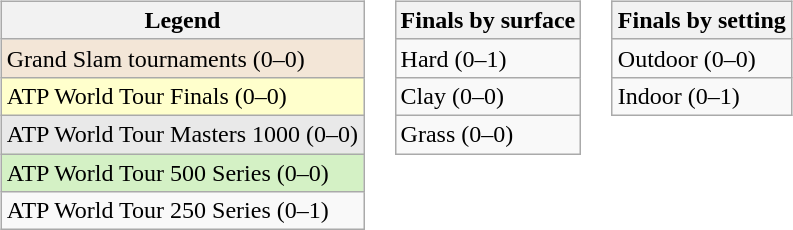<table>
<tr valign=top>
<td><br><table class=wikitable>
<tr>
<th>Legend</th>
</tr>
<tr style=background:#f3e6d7>
<td>Grand Slam tournaments (0–0)</td>
</tr>
<tr style=background:#ffffcc>
<td>ATP World Tour Finals (0–0)</td>
</tr>
<tr style=background:#e9e9e9>
<td>ATP World Tour Masters 1000 (0–0)</td>
</tr>
<tr style=background:#d4f1c5>
<td>ATP World Tour 500 Series (0–0)</td>
</tr>
<tr>
<td>ATP World Tour 250 Series (0–1)</td>
</tr>
</table>
</td>
<td><br><table class=wikitable>
<tr>
<th>Finals by surface</th>
</tr>
<tr>
<td>Hard (0–1)</td>
</tr>
<tr>
<td>Clay (0–0)</td>
</tr>
<tr>
<td>Grass (0–0)</td>
</tr>
</table>
</td>
<td><br><table class=wikitable>
<tr>
<th>Finals by setting</th>
</tr>
<tr>
<td>Outdoor (0–0)</td>
</tr>
<tr>
<td>Indoor (0–1)</td>
</tr>
</table>
</td>
</tr>
</table>
